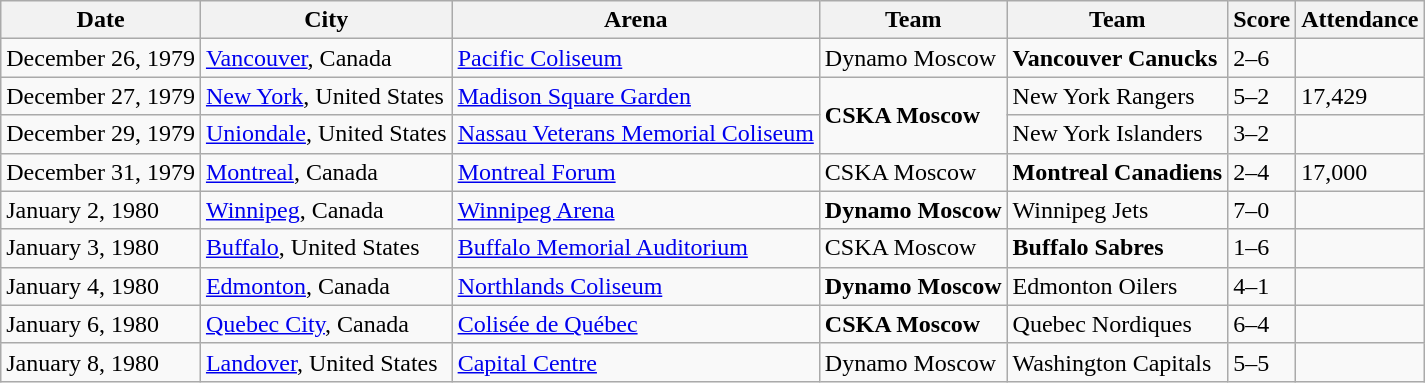<table class="wikitable">
<tr>
<th>Date</th>
<th>City</th>
<th>Arena</th>
<th>Team</th>
<th>Team</th>
<th>Score</th>
<th>Attendance</th>
</tr>
<tr>
<td>December 26, 1979</td>
<td><a href='#'>Vancouver</a>, Canada</td>
<td><a href='#'>Pacific Coliseum</a></td>
<td>Dynamo Moscow</td>
<td><strong>Vancouver Canucks</strong></td>
<td>2–6</td>
</tr>
<tr>
<td>December 27, 1979</td>
<td><a href='#'>New York</a>, United States</td>
<td><a href='#'>Madison Square Garden</a></td>
<td rowspan="2"><strong>CSKA Moscow</strong></td>
<td>New York Rangers</td>
<td>5–2</td>
<td>17,429</td>
</tr>
<tr>
<td>December 29, 1979</td>
<td><a href='#'>Uniondale</a>, United States</td>
<td><a href='#'>Nassau Veterans Memorial Coliseum</a></td>
<td>New York Islanders</td>
<td>3–2</td>
<td></td>
</tr>
<tr>
<td>December 31, 1979</td>
<td><a href='#'>Montreal</a>, Canada</td>
<td><a href='#'>Montreal Forum</a></td>
<td>CSKA Moscow</td>
<td><strong>Montreal Canadiens</strong></td>
<td>2–4</td>
<td>17,000</td>
</tr>
<tr>
<td>January 2, 1980</td>
<td><a href='#'>Winnipeg</a>, Canada</td>
<td><a href='#'>Winnipeg Arena</a></td>
<td><strong>Dynamo Moscow</strong></td>
<td>Winnipeg Jets</td>
<td>7–0</td>
<td></td>
</tr>
<tr>
<td>January 3, 1980</td>
<td><a href='#'>Buffalo</a>, United States</td>
<td><a href='#'>Buffalo Memorial Auditorium</a></td>
<td>CSKA Moscow</td>
<td><strong>Buffalo Sabres</strong></td>
<td>1–6</td>
<td></td>
</tr>
<tr>
<td>January 4, 1980</td>
<td><a href='#'>Edmonton</a>, Canada</td>
<td><a href='#'>Northlands Coliseum</a></td>
<td><strong>Dynamo Moscow</strong></td>
<td>Edmonton Oilers</td>
<td>4–1</td>
<td></td>
</tr>
<tr>
<td>January 6, 1980</td>
<td><a href='#'>Quebec City</a>, Canada</td>
<td><a href='#'>Colisée de Québec</a></td>
<td><strong>CSKA Moscow</strong></td>
<td>Quebec Nordiques</td>
<td>6–4</td>
<td></td>
</tr>
<tr>
<td>January 8, 1980</td>
<td><a href='#'>Landover</a>, United States</td>
<td><a href='#'>Capital Centre</a></td>
<td>Dynamo Moscow</td>
<td>Washington Capitals</td>
<td>5–5</td>
<td></td>
</tr>
</table>
